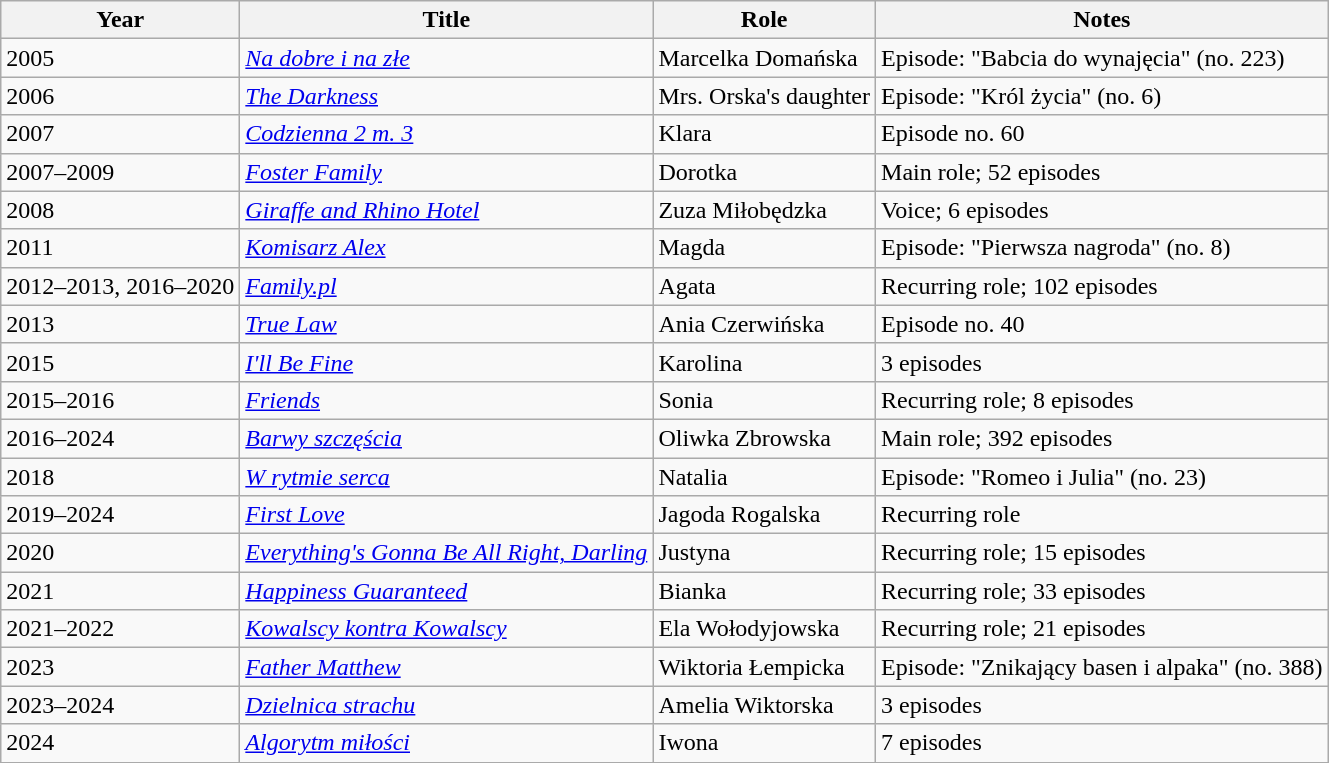<table class="wikitable plainrowheaders sortable">
<tr>
<th scope="col">Year</th>
<th scope="col">Title</th>
<th scope="col">Role</th>
<th scope="col" class="unsortable">Notes</th>
</tr>
<tr>
<td>2005</td>
<td><em><a href='#'>Na dobre i na złe</a></em></td>
<td>Marcelka Domańska</td>
<td>Episode: "Babcia do wynajęcia" (no. 223)</td>
</tr>
<tr>
<td>2006</td>
<td><em><a href='#'>The Darkness</a></em></td>
<td>Mrs. Orska's daughter</td>
<td>Episode: "Król życia" (no. 6)</td>
</tr>
<tr>
<td>2007</td>
<td><em><a href='#'>Codzienna 2 m. 3</a></em></td>
<td>Klara</td>
<td>Episode no. 60</td>
</tr>
<tr>
<td>2007–2009</td>
<td><em><a href='#'>Foster Family</a></em></td>
<td>Dorotka</td>
<td>Main role; 52 episodes</td>
</tr>
<tr>
<td>2008</td>
<td><em><a href='#'>Giraffe and Rhino Hotel</a></em></td>
<td>Zuza Miłobędzka</td>
<td>Voice; 6 episodes</td>
</tr>
<tr>
<td>2011</td>
<td><em><a href='#'>Komisarz Alex</a></em></td>
<td>Magda</td>
<td>Episode: "Pierwsza nagroda" (no. 8)</td>
</tr>
<tr>
<td>2012–2013, 2016–2020</td>
<td><em><a href='#'>Family.pl</a></em></td>
<td>Agata</td>
<td>Recurring role; 102 episodes</td>
</tr>
<tr>
<td>2013</td>
<td><em><a href='#'>True Law</a></em></td>
<td>Ania Czerwińska</td>
<td>Episode no. 40</td>
</tr>
<tr>
<td>2015</td>
<td><em><a href='#'>I'll Be Fine</a></em></td>
<td>Karolina</td>
<td>3 episodes</td>
</tr>
<tr>
<td>2015–2016</td>
<td><em><a href='#'>Friends</a></em></td>
<td>Sonia</td>
<td>Recurring role; 8 episodes</td>
</tr>
<tr>
<td>2016–2024</td>
<td><em><a href='#'>Barwy szczęścia</a></em></td>
<td>Oliwka Zbrowska</td>
<td>Main role; 392 episodes</td>
</tr>
<tr>
<td>2018</td>
<td><em><a href='#'>W rytmie serca</a></em></td>
<td>Natalia</td>
<td>Episode: "Romeo i Julia" (no. 23)</td>
</tr>
<tr>
<td>2019–2024</td>
<td><em><a href='#'>First Love</a></em></td>
<td>Jagoda Rogalska</td>
<td>Recurring role</td>
</tr>
<tr>
<td>2020</td>
<td><em><a href='#'>Everything's Gonna Be All Right, Darling</a></em></td>
<td>Justyna</td>
<td>Recurring role; 15 episodes</td>
</tr>
<tr>
<td>2021</td>
<td><em><a href='#'>Happiness Guaranteed</a></em></td>
<td>Bianka</td>
<td>Recurring role; 33 episodes</td>
</tr>
<tr>
<td>2021–2022</td>
<td><em><a href='#'>Kowalscy kontra Kowalscy</a></em></td>
<td>Ela Wołodyjowska</td>
<td>Recurring role; 21 episodes</td>
</tr>
<tr>
<td>2023</td>
<td><em><a href='#'>Father Matthew</a></em></td>
<td>Wiktoria Łempicka</td>
<td>Episode: "Znikający basen i alpaka" (no. 388)</td>
</tr>
<tr>
<td>2023–2024</td>
<td><em><a href='#'>Dzielnica strachu</a></em></td>
<td>Amelia Wiktorska</td>
<td>3 episodes</td>
</tr>
<tr>
<td>2024</td>
<td><em><a href='#'>Algorytm miłości</a></em></td>
<td>Iwona</td>
<td>7 episodes</td>
</tr>
<tr>
</tr>
</table>
